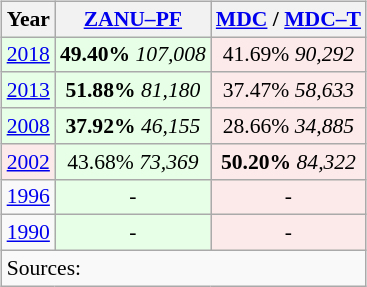<table class="wikitable" style="float:right; margin:2em; font-size:90%;">
<tr>
<th>Year</th>
<th><a href='#'>ZANU–PF</a></th>
<th><a href='#'>MDC</a> / <a href='#'>MDC–T</a></th>
</tr>
<tr>
<td style="text-align:center; background:#e6ffe6;"><a href='#'>2018</a></td>
<td style="text-align:center; background:#e6ffe6;"><strong>49.40%</strong> <em>107,008</em></td>
<td style="text-align:center; background:#fce9e9;">41.69% <em>90,292</em></td>
</tr>
<tr>
<td style="text-align:center; background:#e6ffe6;"><a href='#'>2013</a></td>
<td style="text-align:center; background:#e6ffe6;"><strong>51.88%</strong> <em>81,180</em></td>
<td style="text-align:center; background:#fce9e9;">37.47% <em>58,633</em></td>
</tr>
<tr>
<td style="text-align:center; background:#e6ffe6;"><a href='#'>2008</a></td>
<td style="text-align:center; background:#e6ffe6;"><strong>37.92%</strong> <em>46,155</em></td>
<td style="text-align:center; background:#fce9e9;">28.66% <em>34,885</em></td>
</tr>
<tr>
<td style="text-align:center; background:#fce9e9;"><a href='#'>2002</a></td>
<td style="text-align:center; background:#e6ffe6;">43.68% <em>73,369</em></td>
<td style="text-align:center; background:#fce9e9;"><strong>50.20%</strong> <em>84,322</em></td>
</tr>
<tr>
<td style="text-align:center; background:;"><a href='#'>1996</a></td>
<td style="text-align:center; background:#e6ffe6;">-</td>
<td style="text-align:center; background:#fce9e9;">-</td>
</tr>
<tr>
<td style="text-align:center; background: ;"><a href='#'>1990</a></td>
<td style="text-align:center; background:#e6ffe6;">-</td>
<td style="text-align:center; background:#fce9e9;">-</td>
</tr>
<tr>
<td colspan="3">Sources:</td>
</tr>
</table>
